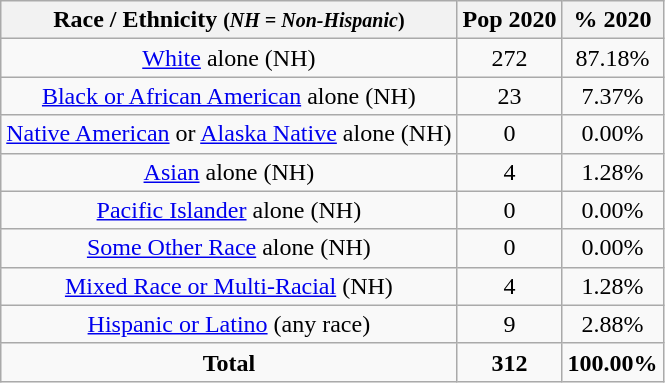<table class="wikitable" style="text-align:center;">
<tr>
<th>Race / Ethnicity <small>(<em>NH = Non-Hispanic</em>)</small></th>
<th>Pop 2020</th>
<th>% 2020</th>
</tr>
<tr>
<td><a href='#'>White</a> alone (NH)</td>
<td>272</td>
<td>87.18%</td>
</tr>
<tr>
<td><a href='#'>Black or African American</a> alone (NH)</td>
<td>23</td>
<td>7.37%</td>
</tr>
<tr>
<td><a href='#'>Native American</a> or <a href='#'>Alaska Native</a> alone (NH)</td>
<td>0</td>
<td>0.00%</td>
</tr>
<tr>
<td><a href='#'>Asian</a> alone (NH)</td>
<td>4</td>
<td>1.28%</td>
</tr>
<tr>
<td><a href='#'>Pacific Islander</a> alone (NH)</td>
<td>0</td>
<td>0.00%</td>
</tr>
<tr>
<td><a href='#'>Some Other Race</a> alone (NH)</td>
<td>0</td>
<td>0.00%</td>
</tr>
<tr>
<td><a href='#'>Mixed Race or Multi-Racial</a> (NH)</td>
<td>4</td>
<td>1.28%</td>
</tr>
<tr>
<td><a href='#'>Hispanic or Latino</a> (any race)</td>
<td>9</td>
<td>2.88%</td>
</tr>
<tr>
<td><strong>Total</strong></td>
<td><strong>312</strong></td>
<td><strong>100.00%</strong></td>
</tr>
</table>
